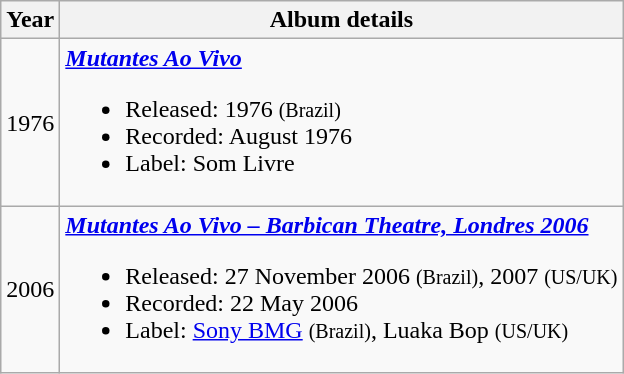<table class="wikitable">
<tr>
<th>Year</th>
<th>Album details</th>
</tr>
<tr>
<td>1976</td>
<td><strong><em><a href='#'>Mutantes Ao Vivo</a></em></strong><br><ul><li>Released: 1976 <small>(Brazil)</small></li><li>Recorded: August 1976</li><li>Label: Som Livre</li></ul></td>
</tr>
<tr>
<td>2006</td>
<td><strong><em><a href='#'>Mutantes Ao Vivo – Barbican Theatre, Londres 2006</a></em></strong><br><ul><li>Released: 27 November 2006 <small>(Brazil)</small>, 2007 <small>(US/UK)</small></li><li>Recorded: 22 May 2006</li><li>Label: <a href='#'>Sony BMG</a> <small>(Brazil)</small>, Luaka Bop <small>(US/UK)</small></li></ul></td>
</tr>
</table>
